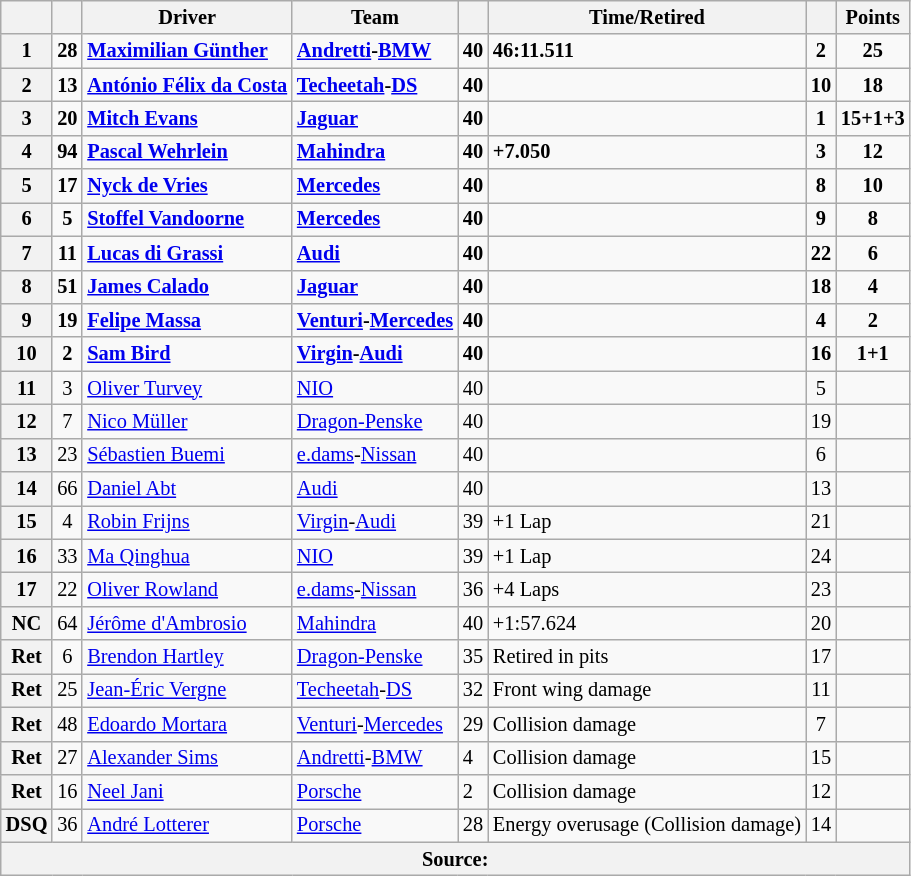<table class="wikitable sortable" style="font-size: 85%">
<tr>
<th scope="col"></th>
<th scope="col"></th>
<th scope="col">Driver</th>
<th scope="col">Team</th>
<th scope="col"></th>
<th scope="col" class="unsortable">Time/Retired</th>
<th scope="col"></th>
<th scope="col">Points</th>
</tr>
<tr>
<th scope="row">1</th>
<td align="center"><strong>28</strong></td>
<td data-sort-value="GUN"><strong> <a href='#'>Maximilian Günther</a></strong></td>
<td><strong><a href='#'>Andretti</a>-<a href='#'>BMW</a></strong></td>
<td><strong>40</strong></td>
<td><strong>46:11.511</strong></td>
<td align="center"><strong>2</strong></td>
<td align="center"><strong>25</strong></td>
</tr>
<tr>
<th scope="row">2</th>
<td align="center"><strong>13</strong></td>
<td data-sort-value="DAC"><strong> <a href='#'>António Félix da Costa</a></strong></td>
<td><strong><a href='#'>Techeetah</a>-<a href='#'>DS</a></strong></td>
<td><strong>40</strong></td>
<td><strong></strong></td>
<td align="center"><strong>10</strong></td>
<td align="center"><strong>18</strong></td>
</tr>
<tr>
<th scope="row">3</th>
<td align="center"><strong>20</strong></td>
<td data-sort-value="EVA"><strong> <a href='#'>Mitch Evans</a></strong></td>
<td><strong><a href='#'>Jaguar</a></strong></td>
<td><strong>40</strong></td>
<td><strong></strong></td>
<td align="center"><strong>1</strong></td>
<td align="center"><strong>15+1+3</strong></td>
</tr>
<tr>
<th scope="row">4</th>
<td align="center"><strong>94</strong></td>
<td data-sort-value="WEH"><strong> <a href='#'>Pascal Wehrlein</a></strong></td>
<td><strong><a href='#'>Mahindra</a></strong></td>
<td><strong>40</strong></td>
<td><strong>+7.050</strong></td>
<td align="center"><strong>3</strong></td>
<td align="center"><strong>12</strong></td>
</tr>
<tr>
<th scope="row"><strong>5</strong></th>
<td align="center"><strong>17</strong></td>
<td data-sort-value="GHI"><strong> <a href='#'>Nyck de Vries</a></strong></td>
<td><strong><a href='#'>Mercedes</a></strong></td>
<td><strong>40</strong></td>
<td><strong></strong></td>
<td align="center"><strong>8</strong></td>
<td align="center"><strong>10</strong></td>
</tr>
<tr>
<th scope="row">6</th>
<td align="center"><strong>5</strong></td>
<td data-sort-value="VAN"><strong> <a href='#'>Stoffel Vandoorne</a></strong></td>
<td><strong><a href='#'>Mercedes</a></strong></td>
<td><strong>40</strong></td>
<td><strong></strong></td>
<td align="center"><strong>9</strong></td>
<td align="center"><strong>8</strong></td>
</tr>
<tr>
<th scope="row">7</th>
<td align="center"><strong>11</strong></td>
<td data-sort-value="DIG"><strong> <a href='#'>Lucas di Grassi</a></strong></td>
<td><strong><a href='#'>Audi</a></strong></td>
<td><strong>40</strong></td>
<td><strong></strong></td>
<td align="center"><strong>22</strong></td>
<td align="center"><strong>6</strong></td>
</tr>
<tr>
<th scope="row">8</th>
<td align="center"><strong>51</strong></td>
<td data-sort-value="CAL"><strong> <a href='#'>James Calado</a></strong></td>
<td><strong><a href='#'>Jaguar</a></strong></td>
<td><strong>40</strong></td>
<td><strong></strong></td>
<td align="center"><strong>18</strong></td>
<td align="center"><strong>4</strong></td>
</tr>
<tr>
<th scope="row">9</th>
<td align="center"><strong>19</strong></td>
<td data-sort-value="MAS"><strong> <a href='#'>Felipe Massa</a></strong></td>
<td><strong><a href='#'>Venturi</a>-<a href='#'>Mercedes</a></strong></td>
<td><strong>40</strong></td>
<td><strong></strong></td>
<td align="center"><strong>4</strong></td>
<td align="center"><strong>2</strong></td>
</tr>
<tr>
<th scope="row">10</th>
<td align="center"><strong>2</strong></td>
<td data-sort-value="BIR"><strong> <a href='#'>Sam Bird</a></strong></td>
<td><strong><a href='#'>Virgin</a>-<a href='#'>Audi</a></strong></td>
<td><strong>40</strong></td>
<td><strong></strong></td>
<td align="center"><strong>16</strong></td>
<td align="center"><strong>1+1</strong></td>
</tr>
<tr>
<th scope="row">11</th>
<td align="center">3</td>
<td data-sort-value="TUR"> <a href='#'>Oliver Turvey</a></td>
<td><a href='#'>NIO</a></td>
<td>40</td>
<td></td>
<td align="center">5</td>
<td></td>
</tr>
<tr>
<th scope="row">12</th>
<td align="center">7</td>
<td data-sort-value="MUL"> <a href='#'>Nico Müller</a></td>
<td><a href='#'>Dragon-Penske</a></td>
<td>40</td>
<td></td>
<td align="center">19</td>
<td></td>
</tr>
<tr>
<th scope="row">13</th>
<td align="center">23</td>
<td data-sort-value="BUE"> <a href='#'>Sébastien Buemi</a></td>
<td><a href='#'>e.dams</a>-<a href='#'>Nissan</a></td>
<td>40</td>
<td></td>
<td align="center">6</td>
<td></td>
</tr>
<tr>
<th scope="row">14</th>
<td align="center">66</td>
<td data-sort-value="ABT"> <a href='#'>Daniel Abt</a></td>
<td><a href='#'>Audi</a></td>
<td>40</td>
<td></td>
<td align="center">13</td>
<td></td>
</tr>
<tr>
<th scope="row">15</th>
<td align="center">4</td>
<td data-sort-value="FRI"> <a href='#'>Robin Frijns</a></td>
<td><a href='#'>Virgin</a>-<a href='#'>Audi</a></td>
<td>39</td>
<td>+1 Lap</td>
<td align="center">21</td>
<td></td>
</tr>
<tr>
<th scope="row">16</th>
<td align="center">33</td>
<td data-sort-value="MA"> <a href='#'>Ma Qinghua</a></td>
<td><a href='#'>NIO</a></td>
<td>39</td>
<td>+1 Lap</td>
<td align="center">24</td>
<td></td>
</tr>
<tr>
<th scope="row">17</th>
<td align="center">22</td>
<td data-sort-value="ROW"> <a href='#'>Oliver Rowland</a></td>
<td><a href='#'>e.dams</a>-<a href='#'>Nissan</a></td>
<td>36</td>
<td>+4 Laps</td>
<td align="center">23</td>
<td></td>
</tr>
<tr>
<th scope="row" data-sort-value="18">NC</th>
<td align="center">64</td>
<td data-sort-value="LAT"> <a href='#'>Jérôme d'Ambrosio</a></td>
<td><a href='#'>Mahindra</a></td>
<td>40</td>
<td>+1:57.624</td>
<td align="center">20</td>
<td></td>
</tr>
<tr>
<th scope="row" data-sort-value="19">Ret</th>
<td align="center">6</td>
<td data-sort-value="HAR"> <a href='#'>Brendon Hartley</a></td>
<td><a href='#'>Dragon-Penske</a></td>
<td>35</td>
<td>Retired in pits</td>
<td align="center">17</td>
<td></td>
</tr>
<tr>
<th scope="row" data-sort-value="20">Ret</th>
<td align="center">25</td>
<td data-sort-value="VER"> <a href='#'>Jean-Éric Vergne</a></td>
<td><a href='#'>Techeetah</a>-<a href='#'>DS</a></td>
<td>32</td>
<td>Front wing damage</td>
<td align="center">11</td>
<td></td>
</tr>
<tr>
<th scope="row" data-sort-value="21">Ret</th>
<td align="center">48</td>
<td data-sort-value="MOR"> <a href='#'>Edoardo Mortara</a></td>
<td><a href='#'>Venturi</a>-<a href='#'>Mercedes</a></td>
<td>29</td>
<td>Collision damage</td>
<td align="center">7</td>
<td></td>
</tr>
<tr>
<th scope="row" data-sort-value="22">Ret</th>
<td align="center">27</td>
<td data-sort-value="SIM"> <a href='#'>Alexander Sims</a></td>
<td><a href='#'>Andretti</a>-<a href='#'>BMW</a></td>
<td>4</td>
<td>Collision damage</td>
<td align="center">15</td>
<td></td>
</tr>
<tr>
<th scope="row" data-sort-value="23">Ret</th>
<td align="center">16</td>
<td data-sort-value="JAN"> <a href='#'>Neel Jani</a></td>
<td><a href='#'>Porsche</a></td>
<td>2</td>
<td>Collision damage</td>
<td align="center">12</td>
<td></td>
</tr>
<tr>
<th scope="row" data-sort-value="24">DSQ</th>
<td align="center">36</td>
<td data-sort-value="LOT"> <a href='#'>André Lotterer</a></td>
<td><a href='#'>Porsche</a></td>
<td>28</td>
<td>Energy overusage (Collision damage)</td>
<td align="center">14</td>
<td></td>
</tr>
<tr>
<th colspan="8">Source:</th>
</tr>
</table>
